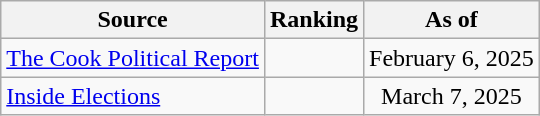<table class="wikitable" style="text-align:center">
<tr>
<th>Source</th>
<th>Ranking</th>
<th>As of</th>
</tr>
<tr>
<td align=left><a href='#'>The Cook Political Report</a></td>
<td></td>
<td>February 6, 2025</td>
</tr>
<tr>
<td align=left><a href='#'>Inside Elections</a></td>
<td></td>
<td>March 7, 2025</td>
</tr>
</table>
